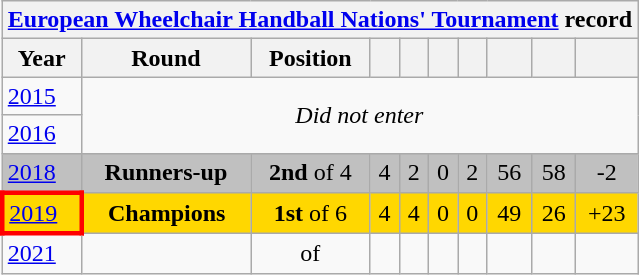<table class="wikitable" style="text-align: center;">
<tr>
<th colspan=10><a href='#'>European Wheelchair Handball Nations' Tournament</a> record</th>
</tr>
<tr>
<th>Year</th>
<th>Round</th>
<th>Position</th>
<th></th>
<th></th>
<th></th>
<th></th>
<th></th>
<th></th>
<th></th>
</tr>
<tr>
<td align=left> <a href='#'>2015</a></td>
<td colspan=9 rowspan=2><em>Did not enter</em></td>
</tr>
<tr>
<td align=left> <a href='#'>2016</a></td>
</tr>
<tr style="background:silver;">
<td align=left> <a href='#'>2018</a></td>
<td><strong>Runners-up</strong></td>
<td><strong>2nd</strong> of 4</td>
<td>4</td>
<td>2</td>
<td>0</td>
<td>2</td>
<td>56</td>
<td>58</td>
<td>-2</td>
</tr>
<tr style="background:gold;">
<td align=left style="border: 3px solid red"> <a href='#'>2019</a></td>
<td><strong>Champions</strong></td>
<td><strong>1st</strong> of 6</td>
<td>4</td>
<td>4</td>
<td>0</td>
<td>0</td>
<td>49</td>
<td>26</td>
<td>+23</td>
</tr>
<tr>
<td align=left> <a href='#'>2021</a></td>
<td></td>
<td>of</td>
<td></td>
<td></td>
<td></td>
<td></td>
<td></td>
<td></td>
<td></td>
</tr>
</table>
